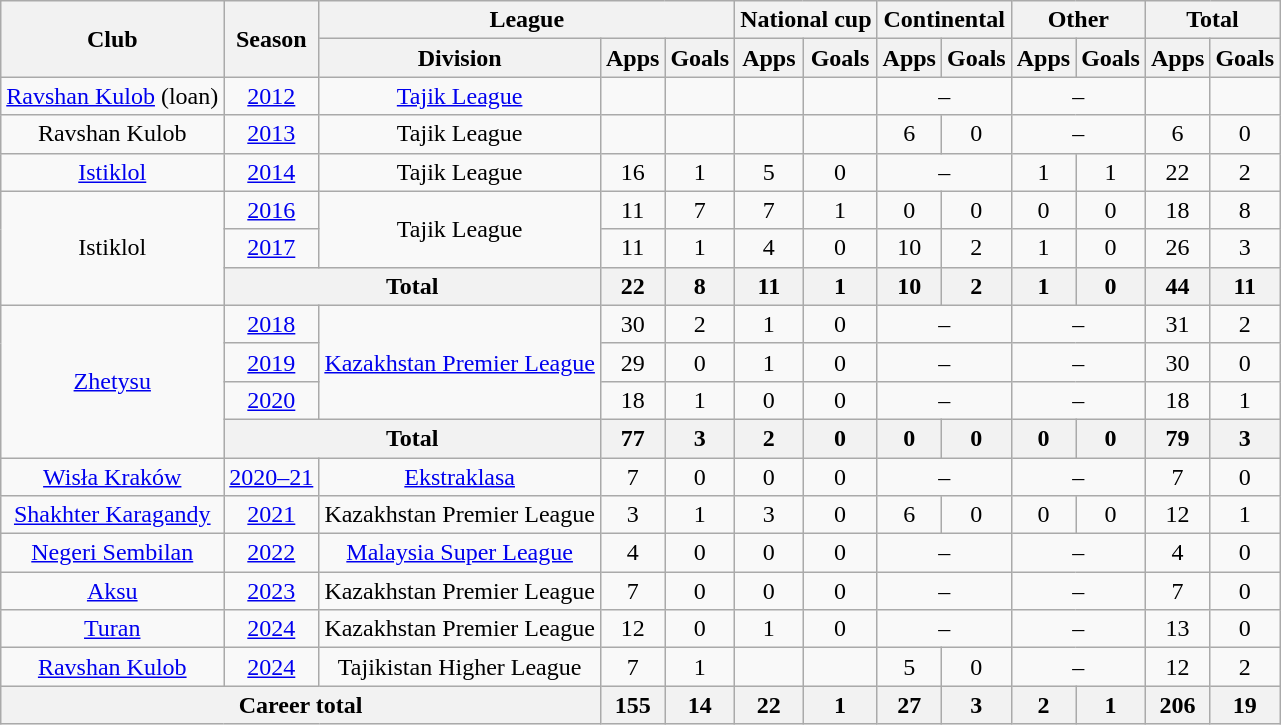<table class="wikitable" style="text-align: center;">
<tr>
<th rowspan="2">Club</th>
<th rowspan="2">Season</th>
<th colspan="3">League</th>
<th colspan="2">National cup</th>
<th colspan="2">Continental</th>
<th colspan="2">Other</th>
<th colspan="2">Total</th>
</tr>
<tr>
<th>Division</th>
<th>Apps</th>
<th>Goals</th>
<th>Apps</th>
<th>Goals</th>
<th>Apps</th>
<th>Goals</th>
<th>Apps</th>
<th>Goals</th>
<th>Apps</th>
<th>Goals</th>
</tr>
<tr>
<td><a href='#'>Ravshan Kulob</a> (loan)</td>
<td><a href='#'>2012</a></td>
<td><a href='#'>Tajik League</a></td>
<td></td>
<td></td>
<td></td>
<td></td>
<td colspan="2">–</td>
<td colspan="2">–</td>
<td></td>
<td></td>
</tr>
<tr>
<td>Ravshan Kulob</td>
<td><a href='#'>2013</a></td>
<td>Tajik League</td>
<td></td>
<td></td>
<td></td>
<td></td>
<td>6</td>
<td>0</td>
<td colspan="2">–</td>
<td>6</td>
<td>0</td>
</tr>
<tr>
<td><a href='#'>Istiklol</a></td>
<td><a href='#'>2014</a></td>
<td>Tajik League</td>
<td>16</td>
<td>1</td>
<td>5</td>
<td>0</td>
<td colspan="2">–</td>
<td>1</td>
<td>1</td>
<td>22</td>
<td>2</td>
</tr>
<tr>
<td rowspan="3">Istiklol</td>
<td><a href='#'>2016</a></td>
<td rowspan="2">Tajik League</td>
<td>11</td>
<td>7</td>
<td>7</td>
<td>1</td>
<td>0</td>
<td>0</td>
<td>0</td>
<td>0</td>
<td>18</td>
<td>8</td>
</tr>
<tr>
<td><a href='#'>2017</a></td>
<td>11</td>
<td>1</td>
<td>4</td>
<td>0</td>
<td>10</td>
<td>2</td>
<td>1</td>
<td>0</td>
<td>26</td>
<td>3</td>
</tr>
<tr>
<th colspan="2">Total</th>
<th>22</th>
<th>8</th>
<th>11</th>
<th>1</th>
<th>10</th>
<th>2</th>
<th>1</th>
<th>0</th>
<th>44</th>
<th>11</th>
</tr>
<tr>
<td rowspan="4"><a href='#'>Zhetysu</a></td>
<td><a href='#'>2018</a></td>
<td rowspan="3"><a href='#'>Kazakhstan Premier League</a></td>
<td>30</td>
<td>2</td>
<td>1</td>
<td>0</td>
<td colspan="2">–</td>
<td colspan="2">–</td>
<td>31</td>
<td>2</td>
</tr>
<tr>
<td><a href='#'>2019</a></td>
<td>29</td>
<td>0</td>
<td>1</td>
<td>0</td>
<td colspan="2">–</td>
<td colspan="2">–</td>
<td>30</td>
<td>0</td>
</tr>
<tr>
<td><a href='#'>2020</a></td>
<td>18</td>
<td>1</td>
<td>0</td>
<td>0</td>
<td colspan="2">–</td>
<td colspan="2">–</td>
<td>18</td>
<td>1</td>
</tr>
<tr>
<th colspan="2">Total</th>
<th>77</th>
<th>3</th>
<th>2</th>
<th>0</th>
<th>0</th>
<th>0</th>
<th>0</th>
<th>0</th>
<th>79</th>
<th>3</th>
</tr>
<tr>
<td><a href='#'>Wisła Kraków</a></td>
<td><a href='#'>2020–21</a></td>
<td><a href='#'>Ekstraklasa</a></td>
<td>7</td>
<td>0</td>
<td>0</td>
<td>0</td>
<td colspan="2">–</td>
<td colspan="2">–</td>
<td>7</td>
<td>0</td>
</tr>
<tr>
<td><a href='#'>Shakhter Karagandy</a></td>
<td><a href='#'>2021</a></td>
<td>Kazakhstan Premier League</td>
<td>3</td>
<td>1</td>
<td>3</td>
<td>0</td>
<td>6</td>
<td>0</td>
<td>0</td>
<td>0</td>
<td>12</td>
<td>1</td>
</tr>
<tr>
<td><a href='#'>Negeri Sembilan</a></td>
<td><a href='#'>2022</a></td>
<td><a href='#'>Malaysia Super League</a></td>
<td>4</td>
<td>0</td>
<td>0</td>
<td>0</td>
<td colspan="2">–</td>
<td colspan="2">–</td>
<td>4</td>
<td>0</td>
</tr>
<tr>
<td><a href='#'>Aksu</a></td>
<td><a href='#'>2023</a></td>
<td>Kazakhstan Premier League</td>
<td>7</td>
<td>0</td>
<td>0</td>
<td>0</td>
<td colspan="2">–</td>
<td colspan="2">–</td>
<td>7</td>
<td>0</td>
</tr>
<tr>
<td><a href='#'>Turan</a></td>
<td><a href='#'>2024</a></td>
<td>Kazakhstan Premier League</td>
<td>12</td>
<td>0</td>
<td>1</td>
<td>0</td>
<td colspan="2">–</td>
<td colspan="2">–</td>
<td>13</td>
<td>0</td>
</tr>
<tr>
<td><a href='#'>Ravshan Kulob</a></td>
<td><a href='#'>2024</a></td>
<td>Tajikistan Higher League</td>
<td>7</td>
<td>1</td>
<td></td>
<td></td>
<td>5</td>
<td>0</td>
<td colspan="2">–</td>
<td>12</td>
<td>2</td>
</tr>
<tr>
<th colspan="3">Career total</th>
<th>155</th>
<th>14</th>
<th>22</th>
<th>1</th>
<th>27</th>
<th>3</th>
<th>2</th>
<th>1</th>
<th>206</th>
<th>19</th>
</tr>
</table>
